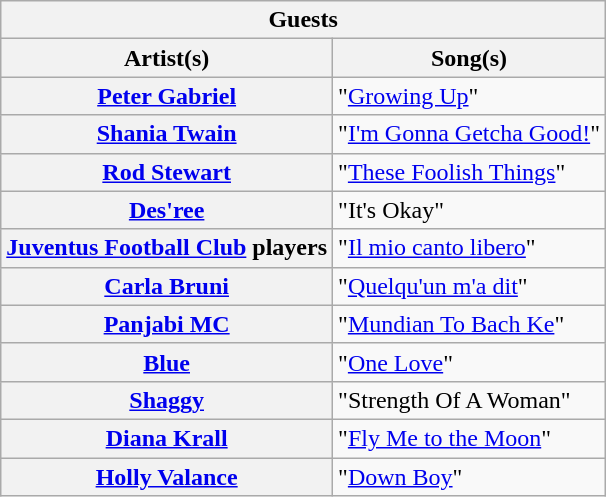<table class="plainrowheaders wikitable">
<tr>
<th colspan="2">Guests </th>
</tr>
<tr>
<th>Artist(s)</th>
<th>Song(s)</th>
</tr>
<tr>
<th scope="row"><a href='#'>Peter Gabriel</a></th>
<td>"<a href='#'>Growing Up</a>"</td>
</tr>
<tr>
<th scope="row"><a href='#'>Shania Twain</a></th>
<td>"<a href='#'>I'm Gonna Getcha Good!</a>"</td>
</tr>
<tr>
<th scope="row"><a href='#'>Rod Stewart</a></th>
<td>"<a href='#'>These Foolish Things</a>"</td>
</tr>
<tr>
<th scope="row"><a href='#'>Des'ree</a></th>
<td>"It's Okay"</td>
</tr>
<tr>
<th scope="row"><a href='#'>Juventus Football Club</a> players</th>
<td>"<a href='#'>Il mio canto libero</a>"</td>
</tr>
<tr>
<th scope="row"><a href='#'>Carla Bruni</a></th>
<td>"<a href='#'>Quelqu'un m'a dit</a>"</td>
</tr>
<tr>
<th scope="row"><a href='#'>Panjabi MC</a></th>
<td>"<a href='#'>Mundian To Bach Ke</a>"</td>
</tr>
<tr>
<th scope="row"><a href='#'>Blue</a></th>
<td>"<a href='#'>One Love</a>"</td>
</tr>
<tr>
<th scope="row"><a href='#'>Shaggy</a></th>
<td>"Strength Of A Woman"</td>
</tr>
<tr>
<th scope="row"><a href='#'>Diana Krall</a></th>
<td>"<a href='#'>Fly Me to the Moon</a>"</td>
</tr>
<tr>
<th scope="row"><a href='#'>Holly Valance</a></th>
<td>"<a href='#'>Down Boy</a>"</td>
</tr>
</table>
